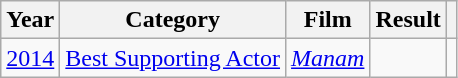<table class="wikitable">
<tr>
<th>Year</th>
<th>Category</th>
<th>Film</th>
<th>Result</th>
<th></th>
</tr>
<tr>
<td><a href='#'>2014</a></td>
<td><a href='#'>Best Supporting Actor</a></td>
<td><em><a href='#'>Manam</a></em></td>
<td></td>
<td></td>
</tr>
</table>
